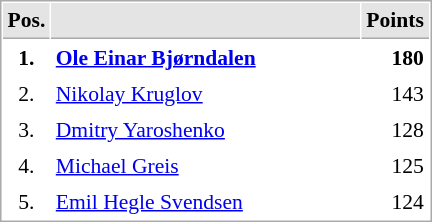<table cellspacing="1" cellpadding="3" style="border:1px solid #AAAAAA;font-size:90%">
<tr bgcolor="#E4E4E4">
<th style="border-bottom:1px solid #AAAAAA" width=10>Pos.</th>
<th style="border-bottom:1px solid #AAAAAA" width=200></th>
<th style="border-bottom:1px solid #AAAAAA" width=20>Points</th>
</tr>
<tr>
<td align="center"><strong>1.</strong></td>
<td> <strong><a href='#'>Ole Einar Bjørndalen</a></strong></td>
<td align="right"><strong>180</strong></td>
</tr>
<tr>
<td align="center">2.</td>
<td> <a href='#'>Nikolay Kruglov</a></td>
<td align="right">143</td>
</tr>
<tr>
<td align="center">3.</td>
<td> <a href='#'>Dmitry Yaroshenko</a></td>
<td align="right">128</td>
</tr>
<tr>
<td align="center">4.</td>
<td> <a href='#'>Michael Greis</a></td>
<td align="right">125</td>
</tr>
<tr>
<td align="center">5.</td>
<td> <a href='#'>Emil Hegle Svendsen</a></td>
<td align="right">124</td>
</tr>
</table>
